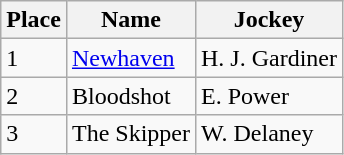<table class="wikitable">
<tr>
<th>Place</th>
<th>Name</th>
<th>Jockey</th>
</tr>
<tr>
<td>1</td>
<td><a href='#'>Newhaven</a></td>
<td>H. J. Gardiner</td>
</tr>
<tr>
<td>2</td>
<td>Bloodshot</td>
<td>E. Power</td>
</tr>
<tr>
<td>3</td>
<td>The Skipper</td>
<td>W. Delaney</td>
</tr>
</table>
